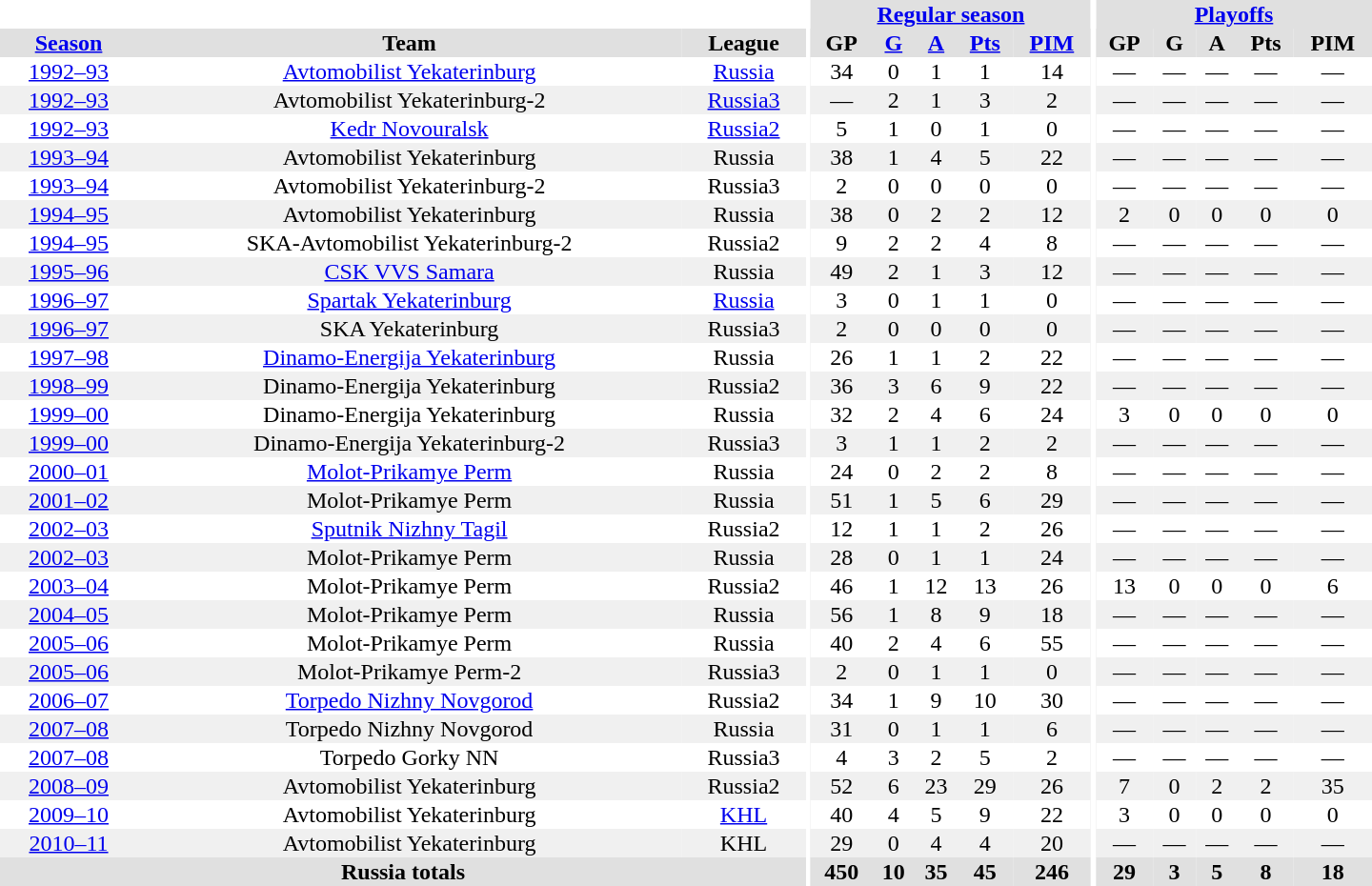<table border="0" cellpadding="1" cellspacing="0" style="text-align:center; width:60em">
<tr bgcolor="#e0e0e0">
<th colspan="3" bgcolor="#ffffff"></th>
<th rowspan="99" bgcolor="#ffffff"></th>
<th colspan="5"><a href='#'>Regular season</a></th>
<th rowspan="99" bgcolor="#ffffff"></th>
<th colspan="5"><a href='#'>Playoffs</a></th>
</tr>
<tr bgcolor="#e0e0e0">
<th><a href='#'>Season</a></th>
<th>Team</th>
<th>League</th>
<th>GP</th>
<th><a href='#'>G</a></th>
<th><a href='#'>A</a></th>
<th><a href='#'>Pts</a></th>
<th><a href='#'>PIM</a></th>
<th>GP</th>
<th>G</th>
<th>A</th>
<th>Pts</th>
<th>PIM</th>
</tr>
<tr>
<td><a href='#'>1992–93</a></td>
<td><a href='#'>Avtomobilist Yekaterinburg</a></td>
<td><a href='#'>Russia</a></td>
<td>34</td>
<td>0</td>
<td>1</td>
<td>1</td>
<td>14</td>
<td>—</td>
<td>—</td>
<td>—</td>
<td>—</td>
<td>—</td>
</tr>
<tr bgcolor="#f0f0f0">
<td><a href='#'>1992–93</a></td>
<td>Avtomobilist Yekaterinburg-2</td>
<td><a href='#'>Russia3</a></td>
<td>—</td>
<td>2</td>
<td>1</td>
<td>3</td>
<td>2</td>
<td>—</td>
<td>—</td>
<td>—</td>
<td>—</td>
<td>—</td>
</tr>
<tr>
<td><a href='#'>1992–93</a></td>
<td><a href='#'>Kedr Novouralsk</a></td>
<td><a href='#'>Russia2</a></td>
<td>5</td>
<td>1</td>
<td>0</td>
<td>1</td>
<td>0</td>
<td>—</td>
<td>—</td>
<td>—</td>
<td>—</td>
<td>—</td>
</tr>
<tr bgcolor="#f0f0f0">
<td><a href='#'>1993–94</a></td>
<td>Avtomobilist Yekaterinburg</td>
<td>Russia</td>
<td>38</td>
<td>1</td>
<td>4</td>
<td>5</td>
<td>22</td>
<td>—</td>
<td>—</td>
<td>—</td>
<td>—</td>
<td>—</td>
</tr>
<tr>
<td><a href='#'>1993–94</a></td>
<td>Avtomobilist Yekaterinburg-2</td>
<td>Russia3</td>
<td>2</td>
<td>0</td>
<td>0</td>
<td>0</td>
<td>0</td>
<td>—</td>
<td>—</td>
<td>—</td>
<td>—</td>
<td>—</td>
</tr>
<tr bgcolor="#f0f0f0">
<td><a href='#'>1994–95</a></td>
<td>Avtomobilist Yekaterinburg</td>
<td>Russia</td>
<td>38</td>
<td>0</td>
<td>2</td>
<td>2</td>
<td>12</td>
<td>2</td>
<td>0</td>
<td>0</td>
<td>0</td>
<td>0</td>
</tr>
<tr>
<td><a href='#'>1994–95</a></td>
<td>SKA-Avtomobilist Yekaterinburg-2</td>
<td>Russia2</td>
<td>9</td>
<td>2</td>
<td>2</td>
<td>4</td>
<td>8</td>
<td>—</td>
<td>—</td>
<td>—</td>
<td>—</td>
<td>—</td>
</tr>
<tr bgcolor="#f0f0f0">
<td><a href='#'>1995–96</a></td>
<td><a href='#'>CSK VVS Samara</a></td>
<td>Russia</td>
<td>49</td>
<td>2</td>
<td>1</td>
<td>3</td>
<td>12</td>
<td>—</td>
<td>—</td>
<td>—</td>
<td>—</td>
<td>—</td>
</tr>
<tr>
<td><a href='#'>1996–97</a></td>
<td><a href='#'>Spartak Yekaterinburg</a></td>
<td><a href='#'>Russia</a></td>
<td>3</td>
<td>0</td>
<td>1</td>
<td>1</td>
<td>0</td>
<td>—</td>
<td>—</td>
<td>—</td>
<td>—</td>
<td>—</td>
</tr>
<tr bgcolor="#f0f0f0">
<td><a href='#'>1996–97</a></td>
<td>SKA Yekaterinburg</td>
<td>Russia3</td>
<td>2</td>
<td>0</td>
<td>0</td>
<td>0</td>
<td>0</td>
<td>—</td>
<td>—</td>
<td>—</td>
<td>—</td>
<td>—</td>
</tr>
<tr>
<td><a href='#'>1997–98</a></td>
<td><a href='#'>Dinamo-Energija Yekaterinburg</a></td>
<td>Russia</td>
<td>26</td>
<td>1</td>
<td>1</td>
<td>2</td>
<td>22</td>
<td>—</td>
<td>—</td>
<td>—</td>
<td>—</td>
<td>—</td>
</tr>
<tr bgcolor="#f0f0f0">
<td><a href='#'>1998–99</a></td>
<td>Dinamo-Energija Yekaterinburg</td>
<td>Russia2</td>
<td>36</td>
<td>3</td>
<td>6</td>
<td>9</td>
<td>22</td>
<td>—</td>
<td>—</td>
<td>—</td>
<td>—</td>
<td>—</td>
</tr>
<tr>
<td><a href='#'>1999–00</a></td>
<td>Dinamo-Energija Yekaterinburg</td>
<td>Russia</td>
<td>32</td>
<td>2</td>
<td>4</td>
<td>6</td>
<td>24</td>
<td>3</td>
<td>0</td>
<td>0</td>
<td>0</td>
<td>0</td>
</tr>
<tr bgcolor="#f0f0f0">
<td><a href='#'>1999–00</a></td>
<td>Dinamo-Energija Yekaterinburg-2</td>
<td>Russia3</td>
<td>3</td>
<td>1</td>
<td>1</td>
<td>2</td>
<td>2</td>
<td>—</td>
<td>—</td>
<td>—</td>
<td>—</td>
<td>—</td>
</tr>
<tr>
<td><a href='#'>2000–01</a></td>
<td><a href='#'>Molot-Prikamye Perm</a></td>
<td>Russia</td>
<td>24</td>
<td>0</td>
<td>2</td>
<td>2</td>
<td>8</td>
<td>—</td>
<td>—</td>
<td>—</td>
<td>—</td>
<td>—</td>
</tr>
<tr bgcolor="#f0f0f0">
<td><a href='#'>2001–02</a></td>
<td>Molot-Prikamye Perm</td>
<td>Russia</td>
<td>51</td>
<td>1</td>
<td>5</td>
<td>6</td>
<td>29</td>
<td>—</td>
<td>—</td>
<td>—</td>
<td>—</td>
<td>—</td>
</tr>
<tr>
<td><a href='#'>2002–03</a></td>
<td><a href='#'>Sputnik Nizhny Tagil</a></td>
<td>Russia2</td>
<td>12</td>
<td>1</td>
<td>1</td>
<td>2</td>
<td>26</td>
<td>—</td>
<td>—</td>
<td>—</td>
<td>—</td>
<td>—</td>
</tr>
<tr bgcolor="#f0f0f0">
<td><a href='#'>2002–03</a></td>
<td>Molot-Prikamye Perm</td>
<td>Russia</td>
<td>28</td>
<td>0</td>
<td>1</td>
<td>1</td>
<td>24</td>
<td>—</td>
<td>—</td>
<td>—</td>
<td>—</td>
<td>—</td>
</tr>
<tr>
<td><a href='#'>2003–04</a></td>
<td>Molot-Prikamye Perm</td>
<td>Russia2</td>
<td>46</td>
<td>1</td>
<td>12</td>
<td>13</td>
<td>26</td>
<td>13</td>
<td>0</td>
<td>0</td>
<td>0</td>
<td>6</td>
</tr>
<tr bgcolor="#f0f0f0">
<td><a href='#'>2004–05</a></td>
<td>Molot-Prikamye Perm</td>
<td>Russia</td>
<td>56</td>
<td>1</td>
<td>8</td>
<td>9</td>
<td>18</td>
<td>—</td>
<td>—</td>
<td>—</td>
<td>—</td>
<td>—</td>
</tr>
<tr>
<td><a href='#'>2005–06</a></td>
<td>Molot-Prikamye Perm</td>
<td>Russia</td>
<td>40</td>
<td>2</td>
<td>4</td>
<td>6</td>
<td>55</td>
<td>—</td>
<td>—</td>
<td>—</td>
<td>—</td>
<td>—</td>
</tr>
<tr bgcolor="#f0f0f0">
<td><a href='#'>2005–06</a></td>
<td>Molot-Prikamye Perm-2</td>
<td>Russia3</td>
<td>2</td>
<td>0</td>
<td>1</td>
<td>1</td>
<td>0</td>
<td>—</td>
<td>—</td>
<td>—</td>
<td>—</td>
<td>—</td>
</tr>
<tr>
<td><a href='#'>2006–07</a></td>
<td><a href='#'>Torpedo Nizhny Novgorod</a></td>
<td>Russia2</td>
<td>34</td>
<td>1</td>
<td>9</td>
<td>10</td>
<td>30</td>
<td>—</td>
<td>—</td>
<td>—</td>
<td>—</td>
<td>—</td>
</tr>
<tr bgcolor="#f0f0f0">
<td><a href='#'>2007–08</a></td>
<td>Torpedo Nizhny Novgorod</td>
<td>Russia</td>
<td>31</td>
<td>0</td>
<td>1</td>
<td>1</td>
<td>6</td>
<td>—</td>
<td>—</td>
<td>—</td>
<td>—</td>
<td>—</td>
</tr>
<tr>
<td><a href='#'>2007–08</a></td>
<td>Torpedo Gorky NN</td>
<td>Russia3</td>
<td>4</td>
<td>3</td>
<td>2</td>
<td>5</td>
<td>2</td>
<td>—</td>
<td>—</td>
<td>—</td>
<td>—</td>
<td>—</td>
</tr>
<tr bgcolor="#f0f0f0">
<td><a href='#'>2008–09</a></td>
<td>Avtomobilist Yekaterinburg</td>
<td>Russia2</td>
<td>52</td>
<td>6</td>
<td>23</td>
<td>29</td>
<td>26</td>
<td>7</td>
<td>0</td>
<td>2</td>
<td>2</td>
<td>35</td>
</tr>
<tr>
<td><a href='#'>2009–10</a></td>
<td>Avtomobilist Yekaterinburg</td>
<td><a href='#'>KHL</a></td>
<td>40</td>
<td>4</td>
<td>5</td>
<td>9</td>
<td>22</td>
<td>3</td>
<td>0</td>
<td>0</td>
<td>0</td>
<td>0</td>
</tr>
<tr bgcolor="#f0f0f0">
<td><a href='#'>2010–11</a></td>
<td>Avtomobilist Yekaterinburg</td>
<td>KHL</td>
<td>29</td>
<td>0</td>
<td>4</td>
<td>4</td>
<td>20</td>
<td>—</td>
<td>—</td>
<td>—</td>
<td>—</td>
<td>—</td>
</tr>
<tr>
</tr>
<tr ALIGN="center" bgcolor="#e0e0e0">
<th colspan="3">Russia totals</th>
<th ALIGN="center">450</th>
<th ALIGN="center">10</th>
<th ALIGN="center">35</th>
<th ALIGN="center">45</th>
<th ALIGN="center">246</th>
<th ALIGN="center">29</th>
<th ALIGN="center">3</th>
<th ALIGN="center">5</th>
<th ALIGN="center">8</th>
<th ALIGN="center">18</th>
</tr>
</table>
